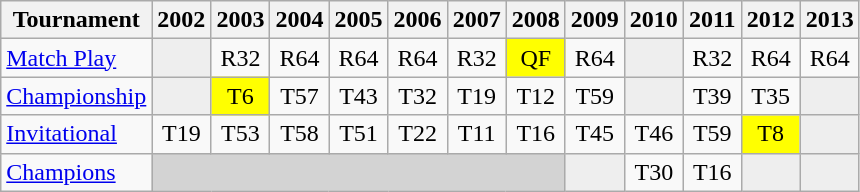<table class="wikitable" style="text-align:center;">
<tr>
<th>Tournament</th>
<th>2002</th>
<th>2003</th>
<th>2004</th>
<th>2005</th>
<th>2006</th>
<th>2007</th>
<th>2008</th>
<th>2009</th>
<th>2010</th>
<th>2011</th>
<th>2012</th>
<th>2013</th>
</tr>
<tr>
<td align="left"><a href='#'>Match Play</a></td>
<td style="background:#eeeeee;"></td>
<td>R32</td>
<td>R64</td>
<td>R64</td>
<td>R64</td>
<td>R32</td>
<td style="background:yellow;">QF</td>
<td>R64</td>
<td style="background:#eeeeee;"></td>
<td>R32</td>
<td>R64</td>
<td>R64</td>
</tr>
<tr>
<td align="left"><a href='#'>Championship</a></td>
<td style="background:#eeeeee;"></td>
<td style="background:yellow;">T6</td>
<td>T57</td>
<td>T43</td>
<td>T32</td>
<td>T19</td>
<td>T12</td>
<td>T59</td>
<td style="background:#eeeeee;"></td>
<td>T39</td>
<td>T35</td>
<td style="background:#eeeeee;"></td>
</tr>
<tr>
<td align="left"><a href='#'>Invitational</a></td>
<td>T19</td>
<td>T53</td>
<td>T58</td>
<td>T51</td>
<td>T22</td>
<td>T11</td>
<td>T16</td>
<td>T45</td>
<td>T46</td>
<td>T59</td>
<td style="background:yellow;">T8</td>
<td style="background:#eeeeee;"></td>
</tr>
<tr>
<td align="left"><a href='#'>Champions</a></td>
<td colspan=7 style="background:#D3D3D3;"></td>
<td style="background:#eeeeee;"></td>
<td>T30</td>
<td>T16</td>
<td style="background:#eeeeee;"></td>
<td style="background:#eeeeee;"></td>
</tr>
</table>
